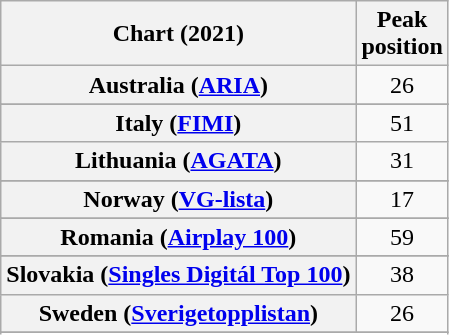<table class="wikitable sortable plainrowheaders" style="text-align:center">
<tr>
<th scope="col">Chart (2021)</th>
<th scope="col">Peak<br>position</th>
</tr>
<tr>
<th scope="row">Australia (<a href='#'>ARIA</a>)</th>
<td>26</td>
</tr>
<tr>
</tr>
<tr>
</tr>
<tr>
</tr>
<tr>
</tr>
<tr>
</tr>
<tr>
</tr>
<tr>
</tr>
<tr>
</tr>
<tr>
</tr>
<tr>
</tr>
<tr>
</tr>
<tr>
</tr>
<tr>
</tr>
<tr>
<th scope="row">Italy (<a href='#'>FIMI</a>)</th>
<td>51</td>
</tr>
<tr>
<th scope="row">Lithuania (<a href='#'>AGATA</a>)</th>
<td>31</td>
</tr>
<tr>
</tr>
<tr>
</tr>
<tr>
<th scope="row">Norway (<a href='#'>VG-lista</a>)</th>
<td>17</td>
</tr>
<tr>
</tr>
<tr>
</tr>
<tr>
<th scope="row">Romania (<a href='#'>Airplay 100</a>)</th>
<td>59</td>
</tr>
<tr>
</tr>
<tr>
<th scope="row">Slovakia (<a href='#'>Singles Digitál Top 100</a>)</th>
<td>38</td>
</tr>
<tr>
<th scope="row">Sweden (<a href='#'>Sverigetopplistan</a>)</th>
<td>26</td>
</tr>
<tr>
</tr>
<tr>
</tr>
<tr>
</tr>
<tr>
</tr>
</table>
